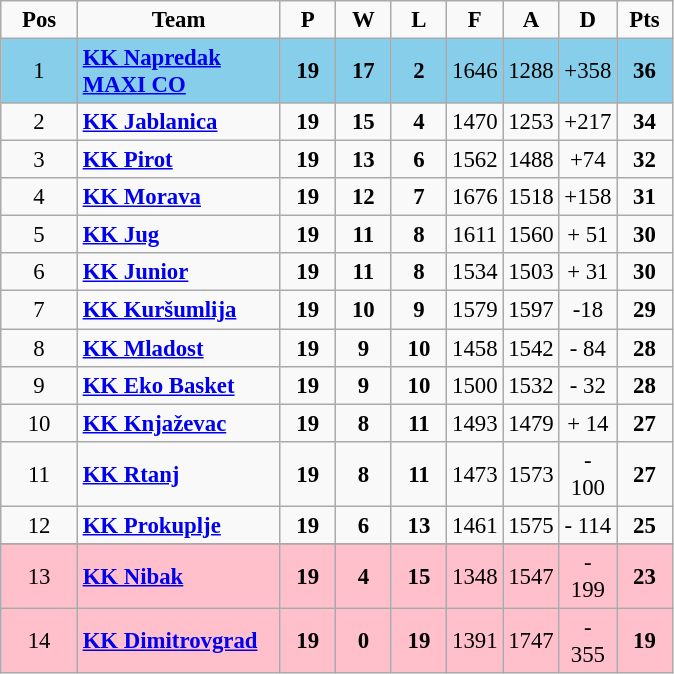<table class="wikitable sortable" style="text-align: center; font-size:95%">
<tr>
<td width="44"><strong>Pos</strong></td>
<td width="128"><strong>Team</strong></td>
<td width="30"><strong>P</strong></td>
<td width="30"><strong>W</strong></td>
<td width="30"><strong>L</strong></td>
<td width="30"><strong>F</strong></td>
<td width="30"><strong>A</strong></td>
<td width="30"><strong>D</strong></td>
<td width="30"><strong>Pts</strong></td>
</tr>
<tr bgcolor="87ceeb">
<td>1</td>
<td align="left"><strong><a href='#'>KK Napredak MAXI CO</a></strong></td>
<td><strong>19</strong></td>
<td><strong>17</strong></td>
<td><strong>2</strong></td>
<td>1646</td>
<td>1288</td>
<td>+358</td>
<td><strong>36</strong></td>
</tr>
<tr>
<td>2</td>
<td align="left"><strong><a href='#'>KK Jablanica</a></strong></td>
<td><strong>19</strong></td>
<td><strong>15</strong></td>
<td><strong>4</strong></td>
<td>1470</td>
<td>1253</td>
<td>+217</td>
<td><strong>34</strong></td>
</tr>
<tr>
<td>3</td>
<td align="left"><strong><a href='#'>KK Pirot</a></strong></td>
<td><strong>19</strong></td>
<td><strong>13</strong></td>
<td><strong>6</strong></td>
<td>1562</td>
<td>1488</td>
<td>+74</td>
<td><strong>32</strong></td>
</tr>
<tr>
<td>4</td>
<td align="left"><strong><a href='#'>KK Morava</a></strong></td>
<td><strong>19</strong></td>
<td><strong>12</strong></td>
<td><strong>7</strong></td>
<td>1676</td>
<td>1518</td>
<td>+158</td>
<td><strong>31</strong></td>
</tr>
<tr>
<td>5</td>
<td align="left"><strong><a href='#'>KK Jug</a></strong></td>
<td><strong>19</strong></td>
<td><strong>11</strong></td>
<td><strong>8</strong></td>
<td>1611</td>
<td>1560</td>
<td>+ 51</td>
<td><strong>30</strong></td>
</tr>
<tr>
<td>6</td>
<td align="left"><strong><a href='#'>KK Junior</a></strong></td>
<td><strong>19</strong></td>
<td><strong>11</strong></td>
<td><strong>8</strong></td>
<td>1534</td>
<td>1503</td>
<td>+ 31</td>
<td><strong>30</strong></td>
</tr>
<tr>
<td>7</td>
<td align="left"><strong><a href='#'>KK Kuršumlija</a></strong></td>
<td><strong>19</strong></td>
<td><strong>10</strong></td>
<td><strong>9</strong></td>
<td>1579</td>
<td>1597</td>
<td>-18</td>
<td><strong>29</strong></td>
</tr>
<tr>
<td>8</td>
<td align="left"><strong><a href='#'>KK Mladost</a></strong></td>
<td><strong>19</strong></td>
<td><strong>9</strong></td>
<td><strong>10</strong></td>
<td>1458</td>
<td>1542</td>
<td>- 84</td>
<td><strong>28</strong></td>
</tr>
<tr>
<td>9</td>
<td align="left"><strong><a href='#'>KK Eko Basket</a></strong></td>
<td><strong>19</strong></td>
<td><strong>9</strong></td>
<td><strong>10</strong></td>
<td>1500</td>
<td>1532</td>
<td>- 32</td>
<td><strong>28</strong></td>
</tr>
<tr>
<td>10</td>
<td align="left"><strong> <a href='#'>KK Knjaževac</a></strong></td>
<td><strong>19</strong></td>
<td><strong>8</strong></td>
<td><strong>11</strong></td>
<td>1493</td>
<td>1479</td>
<td>+ 14</td>
<td><strong>27</strong></td>
</tr>
<tr>
<td>11</td>
<td align="left"><strong><a href='#'>KK Rtanj</a></strong></td>
<td><strong>19</strong></td>
<td><strong>8</strong></td>
<td><strong>11</strong></td>
<td>1473</td>
<td>1573</td>
<td>- 100</td>
<td><strong>27</strong></td>
</tr>
<tr>
<td>12</td>
<td align="left"><strong><a href='#'>KK Prokuplje</a></strong></td>
<td><strong>19</strong></td>
<td><strong>6</strong></td>
<td><strong>13</strong></td>
<td>1461</td>
<td>1575</td>
<td>- 114</td>
<td><strong>25</strong></td>
</tr>
<tr>
</tr>
<tr bgcolor="ffc0cb">
<td>13</td>
<td align="left"><strong><a href='#'>KK Nibak</a></strong></td>
<td><strong>19</strong></td>
<td><strong>4</strong></td>
<td><strong>15</strong></td>
<td>1348</td>
<td>1547</td>
<td>- 199</td>
<td><strong>23</strong></td>
</tr>
<tr bgcolor="ffc0cb">
<td>14</td>
<td align="left"><strong><a href='#'>KK Dimitrovgrad</a></strong></td>
<td><strong>19</strong></td>
<td><strong>0</strong></td>
<td><strong>19</strong></td>
<td>1391</td>
<td>1747</td>
<td>- 355</td>
<td><strong>19</strong></td>
</tr>
</table>
